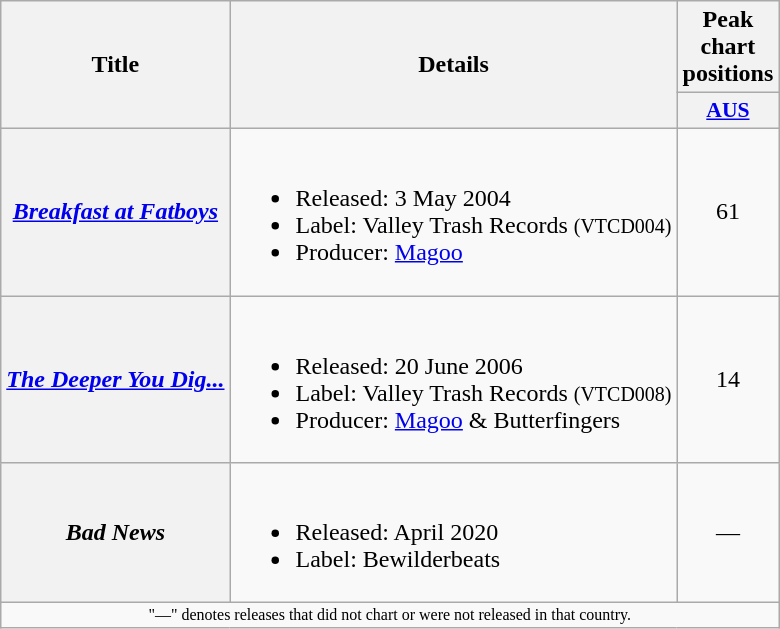<table class="wikitable">
<tr>
<th rowspan="2">Title</th>
<th rowspan="2">Details</th>
<th scope="col" colspan="1">Peak chart positions</th>
</tr>
<tr>
<th scope="col" style="width:3em;font-size:90%;"><a href='#'>AUS</a><br></th>
</tr>
<tr>
<th scope="row"><em><a href='#'>Breakfast at Fatboys</a></em></th>
<td><br><ul><li>Released: 3 May 2004</li><li>Label: Valley Trash Records <small>(VTCD004)</small></li><li>Producer: <a href='#'>Magoo</a></li></ul></td>
<td style="text-align:center;">61</td>
</tr>
<tr>
<th scope="row"><em><a href='#'>The Deeper You Dig...</a></em></th>
<td><br><ul><li>Released: 20 June 2006</li><li>Label: Valley Trash Records <small>(VTCD008)</small></li><li>Producer: <a href='#'>Magoo</a> & Butterfingers</li></ul></td>
<td style="text-align:center;">14</td>
</tr>
<tr>
<th scope="row"><em>Bad News</em></th>
<td><br><ul><li>Released: April 2020</li><li>Label: Bewilderbeats</li></ul></td>
<td style="text-align:center;">—</td>
</tr>
<tr>
<td colspan="5" style="text-align:center; font-size:8pt;">"—" denotes releases that did not chart or were not released in that country.</td>
</tr>
</table>
